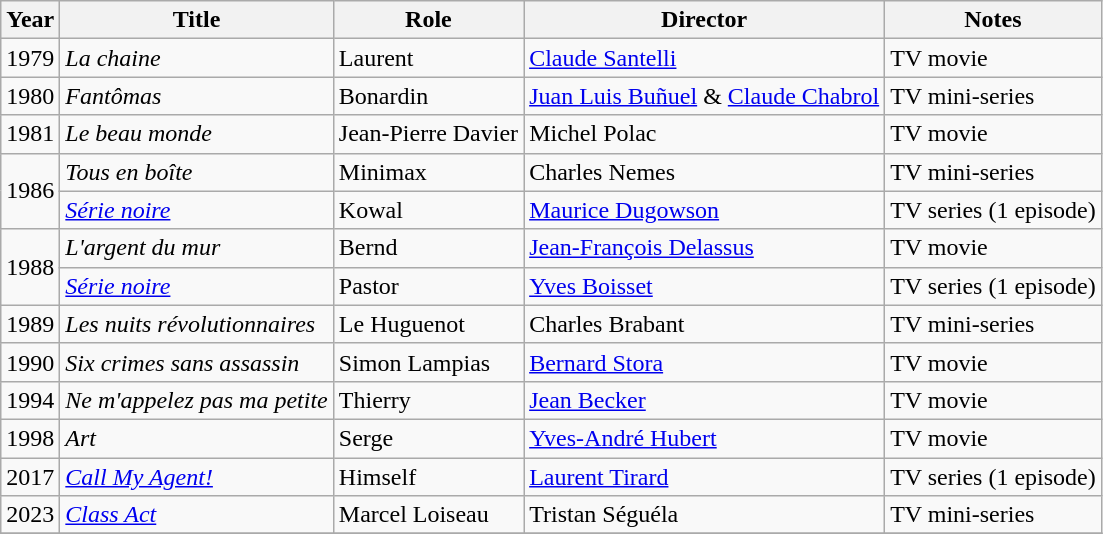<table class="wikitable">
<tr>
<th>Year</th>
<th>Title</th>
<th>Role</th>
<th>Director</th>
<th>Notes</th>
</tr>
<tr>
<td>1979</td>
<td><em>La chaine</em></td>
<td>Laurent</td>
<td><a href='#'>Claude Santelli</a></td>
<td>TV movie</td>
</tr>
<tr>
<td>1980</td>
<td><em>Fantômas</em></td>
<td>Bonardin</td>
<td><a href='#'>Juan Luis Buñuel</a> & <a href='#'>Claude Chabrol</a></td>
<td>TV mini-series</td>
</tr>
<tr>
<td>1981</td>
<td><em>Le beau monde</em></td>
<td>Jean-Pierre Davier</td>
<td>Michel Polac</td>
<td>TV movie</td>
</tr>
<tr>
<td rowspan=2>1986</td>
<td><em>Tous en boîte</em></td>
<td>Minimax</td>
<td>Charles Nemes</td>
<td>TV mini-series</td>
</tr>
<tr>
<td><em><a href='#'>Série noire</a></em></td>
<td>Kowal</td>
<td><a href='#'>Maurice Dugowson</a></td>
<td>TV series (1 episode)</td>
</tr>
<tr>
<td rowspan=2>1988</td>
<td><em>L'argent du mur</em></td>
<td>Bernd</td>
<td><a href='#'>Jean-François Delassus</a></td>
<td>TV movie</td>
</tr>
<tr>
<td><em><a href='#'>Série noire</a></em></td>
<td>Pastor</td>
<td><a href='#'>Yves Boisset</a></td>
<td>TV series (1 episode)</td>
</tr>
<tr>
<td>1989</td>
<td><em>Les nuits révolutionnaires</em></td>
<td>Le Huguenot</td>
<td>Charles Brabant</td>
<td>TV mini-series</td>
</tr>
<tr>
<td>1990</td>
<td><em>Six crimes sans assassin</em></td>
<td>Simon Lampias</td>
<td><a href='#'>Bernard Stora</a></td>
<td>TV movie</td>
</tr>
<tr>
<td>1994</td>
<td><em>Ne m'appelez pas ma petite</em></td>
<td>Thierry</td>
<td><a href='#'>Jean Becker</a></td>
<td>TV movie</td>
</tr>
<tr>
<td>1998</td>
<td><em>Art</em></td>
<td>Serge</td>
<td><a href='#'>Yves-André Hubert</a></td>
<td>TV movie</td>
</tr>
<tr>
<td>2017</td>
<td><em><a href='#'>Call My Agent!</a></em></td>
<td>Himself</td>
<td><a href='#'>Laurent Tirard</a></td>
<td>TV series (1 episode)</td>
</tr>
<tr>
<td>2023</td>
<td><em><a href='#'>Class Act</a></em></td>
<td>Marcel Loiseau</td>
<td>Tristan Séguéla</td>
<td>TV mini-series</td>
</tr>
<tr>
</tr>
</table>
